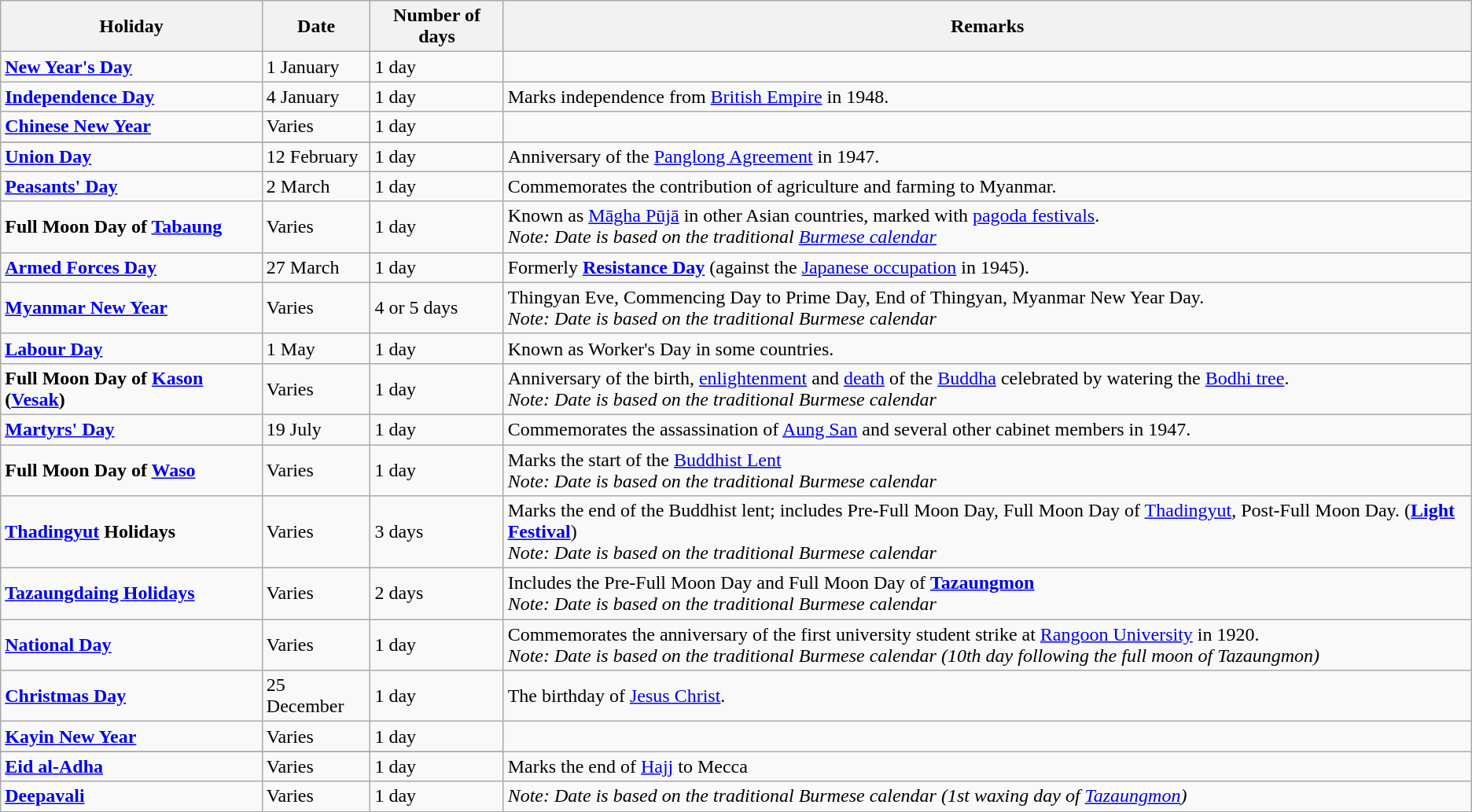<table class="wikitable">
<tr>
<th>Holiday</th>
<th>Date</th>
<th>Number of days</th>
<th>Remarks</th>
</tr>
<tr>
<td><strong><a href='#'>New Year's Day</a></strong></td>
<td>1 January</td>
<td>1 day</td>
<td></td>
</tr>
<tr>
<td><strong><a href='#'>Independence Day</a></strong></td>
<td>4 January</td>
<td>1 day</td>
<td>Marks independence from <a href='#'>British Empire</a> in 1948.</td>
</tr>
<tr>
<td><strong><a href='#'>Chinese New Year </a></strong></td>
<td>Varies</td>
<td>1 day</td>
</tr>
<tr>
</tr>
<tr>
<td><strong><a href='#'>Union Day</a></strong></td>
<td>12 February</td>
<td>1 day</td>
<td>Anniversary of the <a href='#'>Panglong Agreement</a> in 1947.</td>
</tr>
<tr>
<td><strong><a href='#'>Peasants' Day</a></strong></td>
<td>2 March</td>
<td>1 day</td>
<td>Commemorates the contribution of agriculture and farming to Myanmar.</td>
</tr>
<tr>
<td><strong>Full Moon Day of <a href='#'>Tabaung</a></strong></td>
<td>Varies</td>
<td>1 day</td>
<td>Known as <a href='#'>Māgha Pūjā</a> in other Asian countries, marked with <a href='#'>pagoda festivals</a>.<br><em>Note: Date is based on the traditional <a href='#'>Burmese calendar</a></em></td>
</tr>
<tr>
<td><strong><a href='#'>Armed Forces Day</a></strong></td>
<td>27 March</td>
<td>1 day</td>
<td>Formerly <strong><a href='#'>Resistance Day</a></strong> (against the <a href='#'> Japanese occupation</a> in 1945).</td>
</tr>
<tr>
<td><strong><a href='#'>Myanmar New Year</a></strong></td>
<td>Varies</td>
<td>4 or 5 days</td>
<td>Thingyan Eve, Commencing Day to Prime Day, End of Thingyan, Myanmar New Year Day.<br><em>Note: Date is based on the traditional Burmese calendar</em></td>
</tr>
<tr>
<td><strong><a href='#'>Labour Day</a></strong></td>
<td>1 May</td>
<td>1 day</td>
<td>Known as Worker's Day in some countries.</td>
</tr>
<tr>
<td><strong>Full Moon Day of <a href='#'>Kason</a> (<a href='#'>Vesak</a>)</strong></td>
<td>Varies</td>
<td>1 day</td>
<td>Anniversary of the birth, <a href='#'>enlightenment</a> and <a href='#'>death</a> of the <a href='#'>Buddha</a> celebrated by watering the <a href='#'>Bodhi tree</a>.<br><em>Note: Date is based on the traditional Burmese calendar</em></td>
</tr>
<tr>
<td><strong><a href='#'>Martyrs' Day</a></strong></td>
<td>19 July</td>
<td>1 day</td>
<td>Commemorates the assassination of <a href='#'>Aung San</a> and several other cabinet members in 1947.</td>
</tr>
<tr>
<td><strong>Full Moon Day of <a href='#'>Waso</a></strong></td>
<td>Varies</td>
<td>1 day</td>
<td>Marks the start of the <a href='#'>Buddhist Lent</a><br><em>Note: Date is based on the traditional Burmese calendar</em></td>
</tr>
<tr>
<td><strong><a href='#'>Thadingyut</a> Holidays</strong></td>
<td>Varies</td>
<td>3 days</td>
<td>Marks the end of the Buddhist lent; includes Pre-Full Moon Day, Full Moon Day of <a href='#'>Thadingyut</a>, Post-Full Moon Day. (<strong><a href='#'>Light Festival</a></strong>)<br><em>Note: Date is based on the traditional Burmese calendar</em></td>
</tr>
<tr>
<td><strong><a href='#'>Tazaungdaing Holidays</a></strong></td>
<td>Varies</td>
<td>2 days</td>
<td>Includes the Pre-Full Moon Day and Full Moon Day of <strong><a href='#'>Tazaungmon</a></strong><br><em>Note: Date is based on the traditional Burmese calendar</em></td>
</tr>
<tr>
<td><a href='#'><strong>National Day</strong></a></td>
<td>Varies</td>
<td>1 day</td>
<td>Commemorates the anniversary of the first university student strike at <a href='#'>Rangoon University</a> in 1920.<br><em>Note: Date is based on the traditional Burmese calendar (10th day following the full moon of Tazaungmon)</em></td>
</tr>
<tr>
<td><strong><a href='#'>Christmas Day</a></strong></td>
<td>25 December</td>
<td>1 day</td>
<td>The birthday of <a href='#'>Jesus Christ</a>.</td>
</tr>
<tr>
<td><strong><a href='#'>Kayin New Year</a></strong></td>
<td>Varies</td>
<td>1 day</td>
</tr>
<tr>
</tr>
<tr>
<td><strong><a href='#'>Eid al-Adha</a></strong></td>
<td>Varies</td>
<td>1 day</td>
<td>Marks the end of <a href='#'>Hajj</a> to Mecca</td>
</tr>
<tr>
<td><strong><a href='#'>Deepavali</a></strong></td>
<td>Varies</td>
<td>1 day</td>
<td><em>Note: Date is based on the traditional Burmese calendar (1st waxing day of <a href='#'>Tazaungmon</a>)</em></td>
</tr>
</table>
